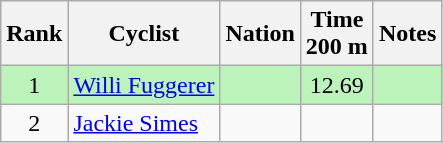<table class="wikitable sortable" style="text-align:center">
<tr>
<th>Rank</th>
<th>Cyclist</th>
<th>Nation</th>
<th>Time<br>200 m</th>
<th>Notes</th>
</tr>
<tr bgcolor=bbf3bb>
<td>1</td>
<td align=left><a href='#'>Willi Fuggerer</a></td>
<td align=left></td>
<td>12.69</td>
<td></td>
</tr>
<tr>
<td>2</td>
<td align=left><a href='#'>Jackie Simes</a></td>
<td align=left></td>
<td></td>
<td></td>
</tr>
</table>
